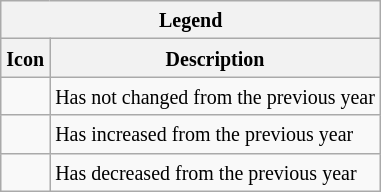<table class="wikitable">
<tr>
<th colspan="2"><small>Legend</small></th>
</tr>
<tr>
<th><small> Icon</small></th>
<th><small> Description</small></th>
</tr>
<tr>
<td></td>
<td><small>Has not changed from the previous year</small></td>
</tr>
<tr>
<td></td>
<td><small>Has increased from the previous year</small></td>
</tr>
<tr>
<td></td>
<td><small>Has decreased from the previous year</small></td>
</tr>
</table>
